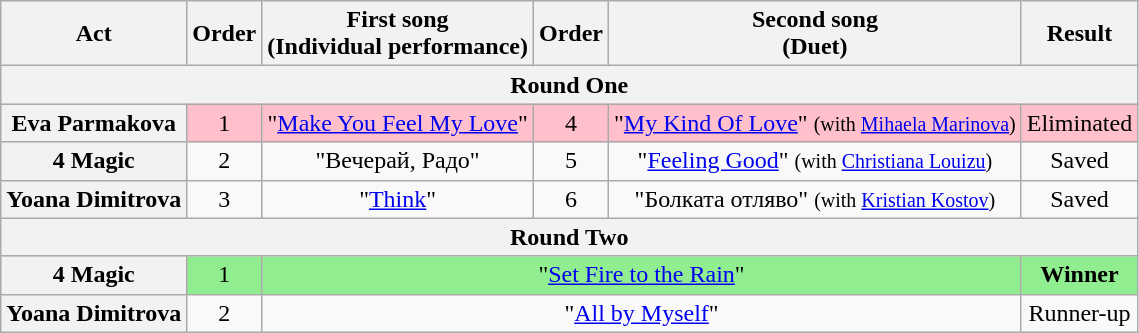<table class="wikitable plainrowheaders" style="text-align:center;">
<tr>
<th scope="col">Act</th>
<th scope="col">Order</th>
<th scope="col">First song<br>(Individual performance)</th>
<th scope="col">Order</th>
<th scope="col">Second song<br>(Duet)</th>
<th scope="col">Result</th>
</tr>
<tr>
<th colspan="6">Round One</th>
</tr>
<tr style="background:pink;">
<th scope="row">Eva Parmakova</th>
<td>1</td>
<td>"<a href='#'>Make You Feel My Love</a>"</td>
<td>4</td>
<td>"<a href='#'>My Kind Of Love</a>" <small>(with <a href='#'>Mihaela Marinova</a>)</small></td>
<td>Eliminated</td>
</tr>
<tr>
<th scope="row">4 Magic</th>
<td>2</td>
<td>"Вечерай, Радо"</td>
<td>5</td>
<td>"<a href='#'>Feeling Good</a>" <small>(with <a href='#'>Christiana Louizu</a>)</small></td>
<td>Saved</td>
</tr>
<tr>
<th scope="row">Yoana Dimitrova</th>
<td>3</td>
<td>"<a href='#'>Think</a>"</td>
<td>6</td>
<td>"Болката отляво" <small>(with <a href='#'>Kristian Kostov</a>)</small></td>
<td>Saved</td>
</tr>
<tr>
<th colspan="6">Round Two</th>
</tr>
<tr style="background:lightgreen;">
<th scope="row">4 Magic</th>
<td>1</td>
<td colspan="3">"<a href='#'>Set Fire to the Rain</a>"</td>
<td><strong>Winner</strong></td>
</tr>
<tr>
<th scope="row">Yoana Dimitrova</th>
<td>2</td>
<td colspan="3">"<a href='#'>All by Myself</a>"</td>
<td>Runner-up</td>
</tr>
</table>
